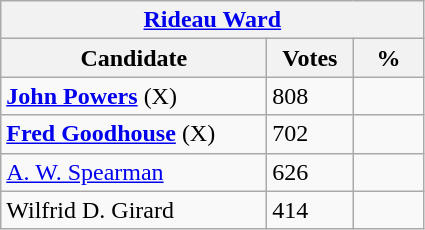<table class="wikitable">
<tr>
<th colspan="3"><a href='#'>Rideau Ward</a></th>
</tr>
<tr>
<th style="width: 170px">Candidate</th>
<th style="width: 50px">Votes</th>
<th style="width: 40px">%</th>
</tr>
<tr>
<td><strong><a href='#'>John Powers</a></strong> (X)</td>
<td>808</td>
<td></td>
</tr>
<tr>
<td><strong><a href='#'>Fred Goodhouse</a></strong> (X)</td>
<td>702</td>
<td></td>
</tr>
<tr>
<td><a href='#'>A. W. Spearman</a></td>
<td>626</td>
<td></td>
</tr>
<tr>
<td>Wilfrid D. Girard</td>
<td>414</td>
<td></td>
</tr>
</table>
